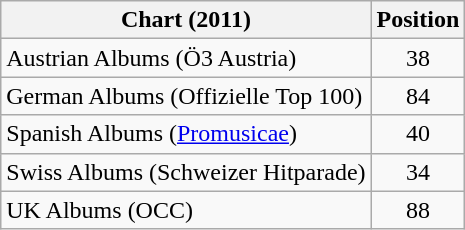<table class="wikitable sortable">
<tr>
<th>Chart (2011)</th>
<th>Position</th>
</tr>
<tr>
<td>Austrian Albums (Ö3 Austria)</td>
<td style="text-align:center;">38</td>
</tr>
<tr>
<td>German Albums (Offizielle Top 100)</td>
<td style="text-align:center;">84</td>
</tr>
<tr>
<td>Spanish Albums (<a href='#'>Promusicae</a>)</td>
<td align="center">40</td>
</tr>
<tr>
<td>Swiss Albums (Schweizer Hitparade)</td>
<td style="text-align:center;">34</td>
</tr>
<tr>
<td>UK Albums (OCC)</td>
<td style="text-align:center;">88</td>
</tr>
</table>
